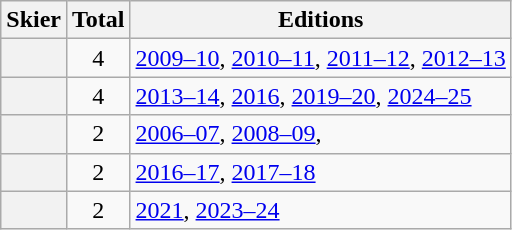<table class="sortable plainrowheaders wikitable">
<tr>
<th scope=col>Skier</th>
<th scope=col>Total</th>
<th scope=col class="unsortable">Editions</th>
</tr>
<tr>
<th scope=row></th>
<td align=center>4</td>
<td><a href='#'>2009–10</a>, <a href='#'>2010–11</a>, <a href='#'>2011–12</a>, <a href='#'>2012–13</a></td>
</tr>
<tr>
<th scope=row></th>
<td align=center>4</td>
<td><a href='#'>2013–14</a>, <a href='#'>2016</a>, <a href='#'>2019–20</a>, <a href='#'>2024–25</a></td>
</tr>
<tr>
<th scope=row></th>
<td align=center>2</td>
<td><a href='#'>2006–07</a>, <a href='#'>2008–09</a>,</td>
</tr>
<tr>
<th scope=row></th>
<td align=center>2</td>
<td><a href='#'>2016–17</a>, <a href='#'>2017–18</a></td>
</tr>
<tr>
<th scope=row></th>
<td align=center>2</td>
<td><a href='#'>2021</a>, <a href='#'>2023–24</a></td>
</tr>
</table>
